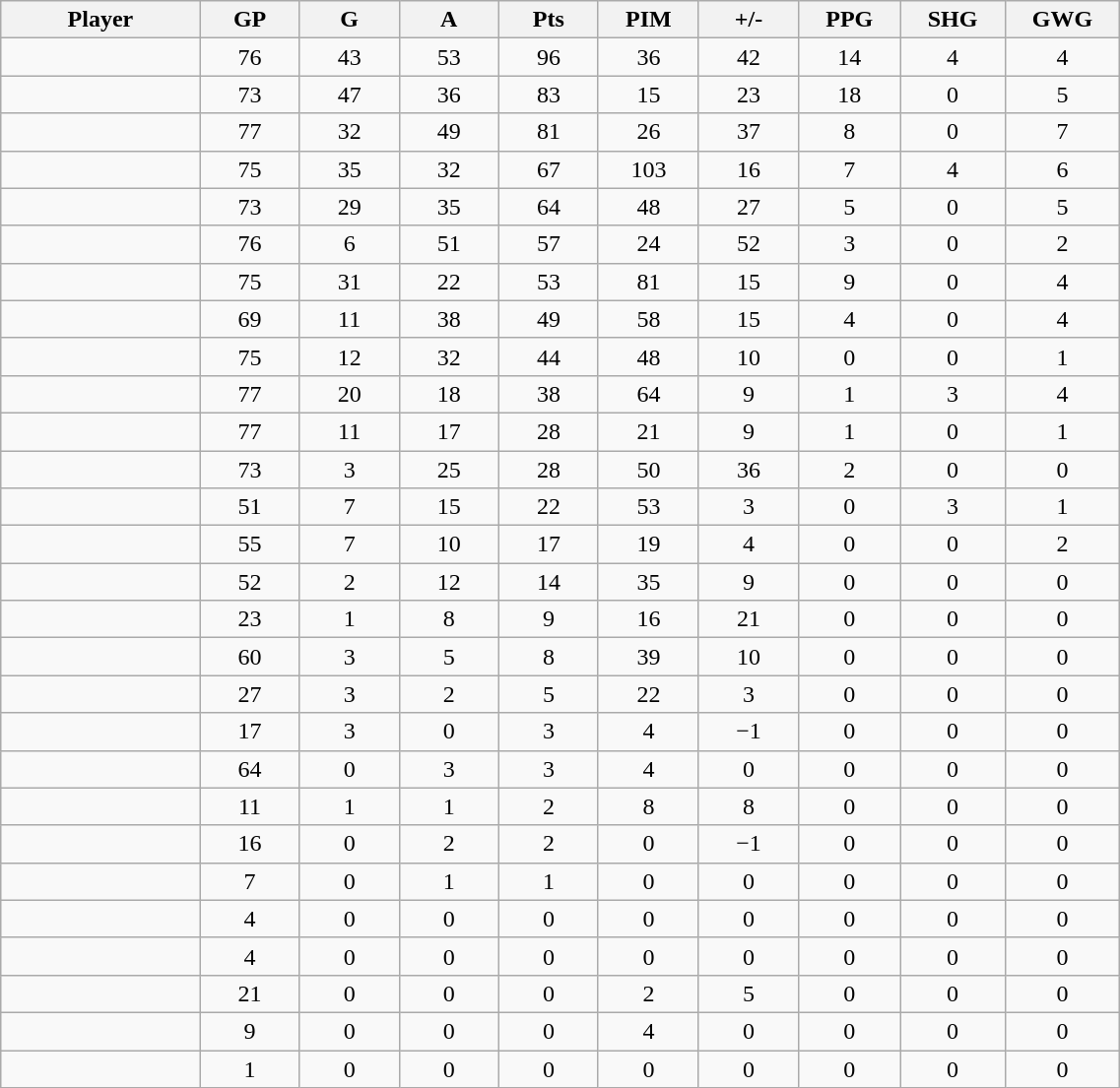<table class="wikitable sortable" width="60%">
<tr ALIGN="center">
<th bgcolor="#DDDDFF" width="10%">Player</th>
<th bgcolor="#DDDDFF" width="5%" title="Games played">GP</th>
<th bgcolor="#DDDDFF" width="5%" title="Goals">G</th>
<th bgcolor="#DDDDFF" width="5%" title="Assists">A</th>
<th bgcolor="#DDDDFF" width="5%" title="Points">Pts</th>
<th bgcolor="#DDDDFF" width="5%" title="Penalties in Minutes">PIM</th>
<th bgcolor="#DDDDFF" width="5%" title="Plus/Minus">+/-</th>
<th bgcolor="#DDDDFF" width="5%" title="Power Play Goals">PPG</th>
<th bgcolor="#DDDDFF" width="5%" title="Short-handed Goals">SHG</th>
<th bgcolor="#DDDDFF" width="5%" title="Game-winning Goals">GWG</th>
</tr>
<tr align="center">
<td align="right"></td>
<td>76</td>
<td>43</td>
<td>53</td>
<td>96</td>
<td>36</td>
<td>42</td>
<td>14</td>
<td>4</td>
<td>4</td>
</tr>
<tr align="center">
<td align="right"></td>
<td>73</td>
<td>47</td>
<td>36</td>
<td>83</td>
<td>15</td>
<td>23</td>
<td>18</td>
<td>0</td>
<td>5</td>
</tr>
<tr align="center">
<td align="right"></td>
<td>77</td>
<td>32</td>
<td>49</td>
<td>81</td>
<td>26</td>
<td>37</td>
<td>8</td>
<td>0</td>
<td>7</td>
</tr>
<tr align="center">
<td align="right"></td>
<td>75</td>
<td>35</td>
<td>32</td>
<td>67</td>
<td>103</td>
<td>16</td>
<td>7</td>
<td>4</td>
<td>6</td>
</tr>
<tr align="center">
<td align="right"></td>
<td>73</td>
<td>29</td>
<td>35</td>
<td>64</td>
<td>48</td>
<td>27</td>
<td>5</td>
<td>0</td>
<td>5</td>
</tr>
<tr align="center">
<td align="right"></td>
<td>76</td>
<td>6</td>
<td>51</td>
<td>57</td>
<td>24</td>
<td>52</td>
<td>3</td>
<td>0</td>
<td>2</td>
</tr>
<tr align="center">
<td align="right"></td>
<td>75</td>
<td>31</td>
<td>22</td>
<td>53</td>
<td>81</td>
<td>15</td>
<td>9</td>
<td>0</td>
<td>4</td>
</tr>
<tr align="center">
<td align="right"></td>
<td>69</td>
<td>11</td>
<td>38</td>
<td>49</td>
<td>58</td>
<td>15</td>
<td>4</td>
<td>0</td>
<td>4</td>
</tr>
<tr align="center">
<td align="right"></td>
<td>75</td>
<td>12</td>
<td>32</td>
<td>44</td>
<td>48</td>
<td>10</td>
<td>0</td>
<td>0</td>
<td>1</td>
</tr>
<tr align="center">
<td align="right"></td>
<td>77</td>
<td>20</td>
<td>18</td>
<td>38</td>
<td>64</td>
<td>9</td>
<td>1</td>
<td>3</td>
<td>4</td>
</tr>
<tr align="center">
<td align="right"></td>
<td>77</td>
<td>11</td>
<td>17</td>
<td>28</td>
<td>21</td>
<td>9</td>
<td>1</td>
<td>0</td>
<td>1</td>
</tr>
<tr align="center">
<td align="right"></td>
<td>73</td>
<td>3</td>
<td>25</td>
<td>28</td>
<td>50</td>
<td>36</td>
<td>2</td>
<td>0</td>
<td>0</td>
</tr>
<tr align="center">
<td align="right"></td>
<td>51</td>
<td>7</td>
<td>15</td>
<td>22</td>
<td>53</td>
<td>3</td>
<td>0</td>
<td>3</td>
<td>1</td>
</tr>
<tr align="center">
<td align="right"></td>
<td>55</td>
<td>7</td>
<td>10</td>
<td>17</td>
<td>19</td>
<td>4</td>
<td>0</td>
<td>0</td>
<td>2</td>
</tr>
<tr align="center">
<td align="right"></td>
<td>52</td>
<td>2</td>
<td>12</td>
<td>14</td>
<td>35</td>
<td>9</td>
<td>0</td>
<td>0</td>
<td>0</td>
</tr>
<tr align="center">
<td align="right"></td>
<td>23</td>
<td>1</td>
<td>8</td>
<td>9</td>
<td>16</td>
<td>21</td>
<td>0</td>
<td>0</td>
<td>0</td>
</tr>
<tr align="center">
<td align="right"></td>
<td>60</td>
<td>3</td>
<td>5</td>
<td>8</td>
<td>39</td>
<td>10</td>
<td>0</td>
<td>0</td>
<td>0</td>
</tr>
<tr align="center">
<td align="right"></td>
<td>27</td>
<td>3</td>
<td>2</td>
<td>5</td>
<td>22</td>
<td>3</td>
<td>0</td>
<td>0</td>
<td>0</td>
</tr>
<tr align="center">
<td align="right"></td>
<td>17</td>
<td>3</td>
<td>0</td>
<td>3</td>
<td>4</td>
<td>−1</td>
<td>0</td>
<td>0</td>
<td>0</td>
</tr>
<tr align="center">
<td align="right"></td>
<td>64</td>
<td>0</td>
<td>3</td>
<td>3</td>
<td>4</td>
<td>0</td>
<td>0</td>
<td>0</td>
<td>0</td>
</tr>
<tr align="center">
<td align="right"></td>
<td>11</td>
<td>1</td>
<td>1</td>
<td>2</td>
<td>8</td>
<td>8</td>
<td>0</td>
<td>0</td>
<td>0</td>
</tr>
<tr align="center">
<td align="right"></td>
<td>16</td>
<td>0</td>
<td>2</td>
<td>2</td>
<td>0</td>
<td>−1</td>
<td>0</td>
<td>0</td>
<td>0</td>
</tr>
<tr align="center">
<td align="right"></td>
<td>7</td>
<td>0</td>
<td>1</td>
<td>1</td>
<td>0</td>
<td>0</td>
<td>0</td>
<td>0</td>
<td>0</td>
</tr>
<tr align="center">
<td align="right"></td>
<td>4</td>
<td>0</td>
<td>0</td>
<td>0</td>
<td>0</td>
<td>0</td>
<td>0</td>
<td>0</td>
<td>0</td>
</tr>
<tr align="center">
<td align="right"></td>
<td>4</td>
<td>0</td>
<td>0</td>
<td>0</td>
<td>0</td>
<td>0</td>
<td>0</td>
<td>0</td>
<td>0</td>
</tr>
<tr align="center">
<td align="right"></td>
<td>21</td>
<td>0</td>
<td>0</td>
<td>0</td>
<td>2</td>
<td>5</td>
<td>0</td>
<td>0</td>
<td>0</td>
</tr>
<tr align="center">
<td align="right"></td>
<td>9</td>
<td>0</td>
<td>0</td>
<td>0</td>
<td>4</td>
<td>0</td>
<td>0</td>
<td>0</td>
<td>0</td>
</tr>
<tr align="center">
<td align="right"></td>
<td>1</td>
<td>0</td>
<td>0</td>
<td>0</td>
<td>0</td>
<td>0</td>
<td>0</td>
<td>0</td>
<td>0</td>
</tr>
</table>
